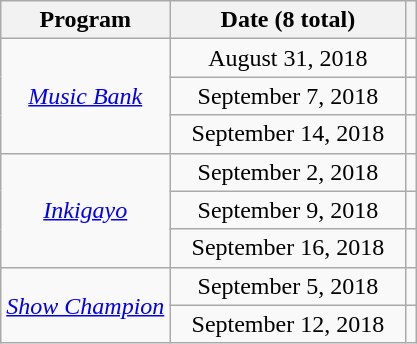<table class="wikitable" style="text-align:center">
<tr>
<th>Program</th>
<th width="150">Date (8 total)</th>
<th class="unsortable"></th>
</tr>
<tr>
<td rowspan="3"><em><a href='#'>Music Bank</a></em></td>
<td>August 31, 2018</td>
<td></td>
</tr>
<tr>
<td>September 7, 2018</td>
<td></td>
</tr>
<tr>
<td>September 14, 2018</td>
<td></td>
</tr>
<tr>
<td rowspan="3"><em><a href='#'>Inkigayo</a></em></td>
<td>September 2, 2018</td>
<td></td>
</tr>
<tr>
<td>September 9, 2018</td>
<td></td>
</tr>
<tr>
<td>September 16, 2018</td>
<td></td>
</tr>
<tr>
<td rowspan="2"><em><a href='#'>Show Champion</a></em></td>
<td>September 5, 2018</td>
<td></td>
</tr>
<tr>
<td>September 12, 2018</td>
<td></td>
</tr>
</table>
